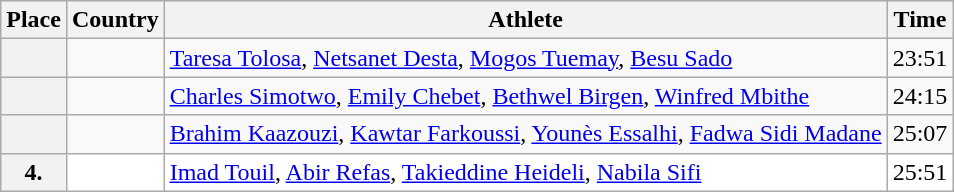<table class="wikitable sortable" style="text-align:center">
<tr>
<th>Place</th>
<th>Country</th>
<th>Athlete</th>
<th>Time</th>
</tr>
<tr>
<th></th>
<td align=left></td>
<td align=left><a href='#'>Taresa Tolosa</a>, <a href='#'>Netsanet Desta</a>, <a href='#'>Mogos Tuemay</a>, <a href='#'>Besu Sado</a></td>
<td>23:51</td>
</tr>
<tr>
<th></th>
<td align=left></td>
<td align=left><a href='#'>Charles Simotwo</a>, <a href='#'>Emily Chebet</a>, <a href='#'>Bethwel Birgen</a>, <a href='#'>Winfred Mbithe</a></td>
<td>24:15</td>
</tr>
<tr>
<th></th>
<td align=left></td>
<td align=left><a href='#'>Brahim Kaazouzi</a>, <a href='#'>Kawtar Farkoussi</a>, <a href='#'>Younès Essalhi</a>, <a href='#'>Fadwa Sidi Madane</a></td>
<td>25:07</td>
</tr>
<tr align="center" valign="top" bgcolor="#FFFFFF">
<th>4.</th>
<td align=left></td>
<td align=left><a href='#'>Imad Touil</a>, <a href='#'>Abir Refas</a>, <a href='#'>Takieddine Heideli</a>, <a href='#'>Nabila Sifi</a></td>
<td>25:51</td>
</tr>
</table>
